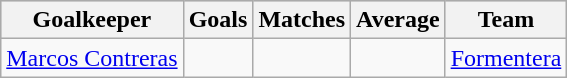<table class="wikitable sortable" class="wikitable">
<tr style="background:#ccc; text-align:center;">
<th>Goalkeeper</th>
<th>Goals</th>
<th>Matches</th>
<th>Average</th>
<th>Team</th>
</tr>
<tr>
<td> <a href='#'>Marcos Contreras</a></td>
<td></td>
<td></td>
<td></td>
<td><a href='#'>Formentera</a></td>
</tr>
</table>
